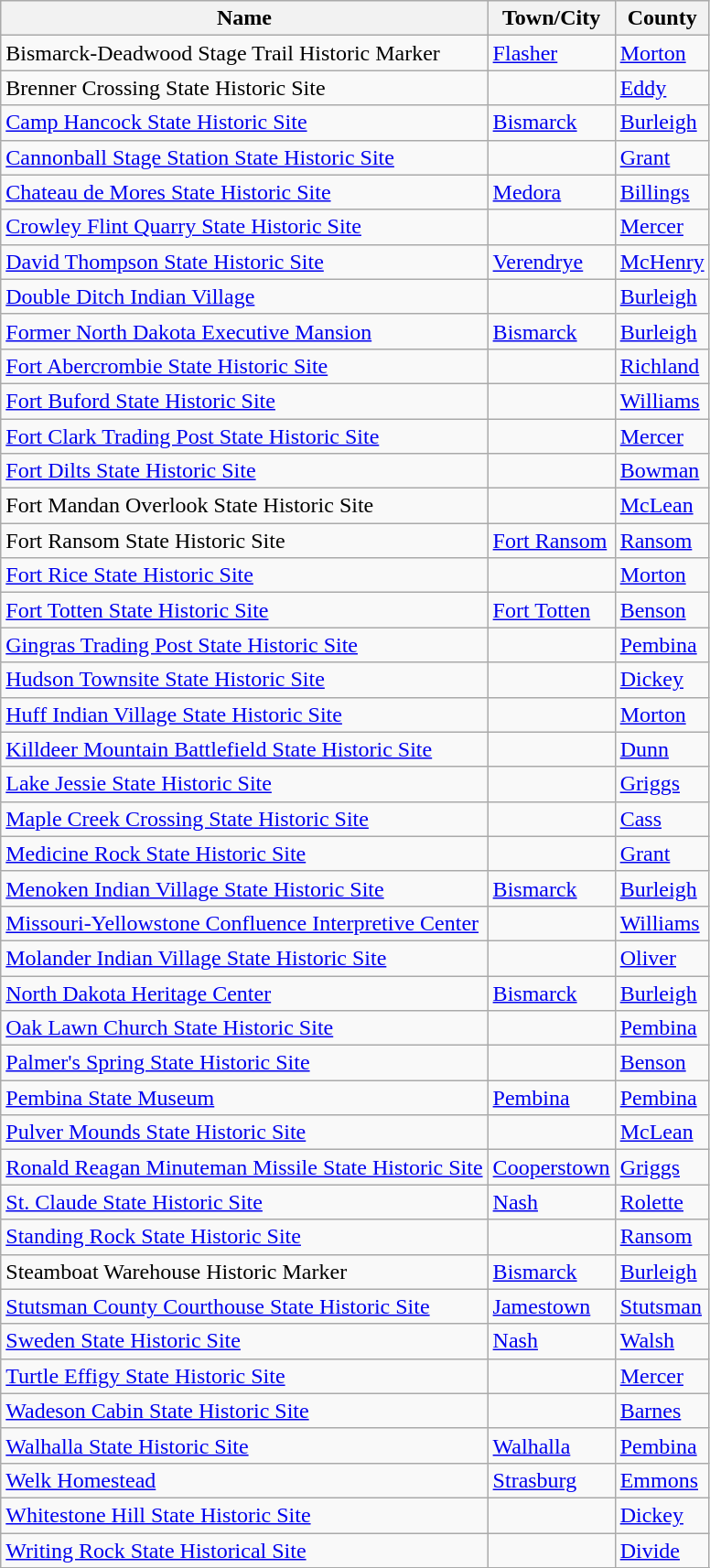<table class="wikitable sortable">
<tr>
<th>Name</th>
<th>Town/City</th>
<th>County</th>
</tr>
<tr>
<td>Bismarck-Deadwood Stage Trail Historic Marker</td>
<td><a href='#'>Flasher</a></td>
<td><a href='#'>Morton</a></td>
</tr>
<tr>
<td>Brenner Crossing State Historic Site</td>
<td></td>
<td><a href='#'>Eddy</a></td>
</tr>
<tr>
<td><a href='#'>Camp Hancock State Historic Site</a></td>
<td><a href='#'>Bismarck</a></td>
<td><a href='#'>Burleigh</a></td>
</tr>
<tr>
<td><a href='#'>Cannonball Stage Station State Historic Site</a></td>
<td></td>
<td><a href='#'>Grant</a></td>
</tr>
<tr>
<td><a href='#'>Chateau de Mores State Historic Site</a></td>
<td><a href='#'>Medora</a></td>
<td><a href='#'>Billings</a></td>
</tr>
<tr>
<td><a href='#'>Crowley Flint Quarry State Historic Site</a></td>
<td></td>
<td><a href='#'>Mercer</a></td>
</tr>
<tr>
<td><a href='#'>David Thompson State Historic Site</a></td>
<td><a href='#'>Verendrye</a></td>
<td><a href='#'>McHenry</a></td>
</tr>
<tr>
<td><a href='#'>Double Ditch Indian Village</a></td>
<td></td>
<td><a href='#'>Burleigh</a></td>
</tr>
<tr>
<td><a href='#'>Former North Dakota Executive Mansion</a></td>
<td><a href='#'>Bismarck</a></td>
<td><a href='#'>Burleigh</a></td>
</tr>
<tr>
<td><a href='#'>Fort Abercrombie State Historic Site</a></td>
<td></td>
<td><a href='#'>Richland</a></td>
</tr>
<tr>
<td><a href='#'>Fort Buford State Historic Site</a></td>
<td></td>
<td><a href='#'>Williams</a></td>
</tr>
<tr>
<td><a href='#'>Fort Clark Trading Post State Historic Site</a></td>
<td></td>
<td><a href='#'>Mercer</a></td>
</tr>
<tr>
<td><a href='#'>Fort Dilts State Historic Site</a></td>
<td></td>
<td><a href='#'>Bowman</a></td>
</tr>
<tr>
<td>Fort Mandan Overlook State Historic Site</td>
<td></td>
<td><a href='#'>McLean</a></td>
</tr>
<tr>
<td>Fort Ransom State Historic Site</td>
<td><a href='#'>Fort Ransom</a></td>
<td><a href='#'>Ransom</a></td>
</tr>
<tr>
<td><a href='#'>Fort Rice State Historic Site</a></td>
<td></td>
<td><a href='#'>Morton</a></td>
</tr>
<tr>
<td><a href='#'>Fort Totten State Historic Site</a></td>
<td><a href='#'>Fort Totten</a></td>
<td><a href='#'>Benson</a></td>
</tr>
<tr>
<td><a href='#'>Gingras Trading Post State Historic Site</a></td>
<td></td>
<td><a href='#'>Pembina</a></td>
</tr>
<tr>
<td><a href='#'>Hudson Townsite State Historic Site</a></td>
<td></td>
<td><a href='#'>Dickey</a></td>
</tr>
<tr>
<td><a href='#'>Huff Indian Village State Historic Site</a></td>
<td></td>
<td><a href='#'>Morton</a></td>
</tr>
<tr>
<td><a href='#'>Killdeer Mountain Battlefield State Historic Site</a></td>
<td></td>
<td><a href='#'>Dunn</a></td>
</tr>
<tr>
<td><a href='#'>Lake Jessie State Historic Site</a></td>
<td></td>
<td><a href='#'>Griggs</a></td>
</tr>
<tr>
<td><a href='#'>Maple Creek Crossing State Historic Site</a></td>
<td></td>
<td><a href='#'>Cass</a></td>
</tr>
<tr>
<td><a href='#'>Medicine Rock State Historic Site</a></td>
<td></td>
<td><a href='#'>Grant</a></td>
</tr>
<tr>
<td><a href='#'>Menoken Indian Village State Historic Site</a></td>
<td><a href='#'>Bismarck</a></td>
<td><a href='#'>Burleigh</a></td>
</tr>
<tr>
<td><a href='#'>Missouri-Yellowstone Confluence Interpretive Center</a></td>
<td></td>
<td><a href='#'>Williams</a></td>
</tr>
<tr>
<td><a href='#'>Molander Indian Village State Historic Site</a></td>
<td></td>
<td><a href='#'>Oliver</a></td>
</tr>
<tr>
<td><a href='#'>North Dakota Heritage Center</a></td>
<td><a href='#'>Bismarck</a></td>
<td><a href='#'>Burleigh</a></td>
</tr>
<tr>
<td><a href='#'>Oak Lawn Church State Historic Site</a></td>
<td></td>
<td><a href='#'>Pembina</a></td>
</tr>
<tr>
<td><a href='#'>Palmer's Spring State Historic Site</a></td>
<td></td>
<td><a href='#'>Benson</a></td>
</tr>
<tr>
<td><a href='#'>Pembina State Museum</a></td>
<td><a href='#'>Pembina</a></td>
<td><a href='#'>Pembina</a></td>
</tr>
<tr>
<td><a href='#'>Pulver Mounds State Historic Site</a></td>
<td></td>
<td><a href='#'>McLean</a></td>
</tr>
<tr>
<td><a href='#'>Ronald Reagan Minuteman Missile State Historic Site</a></td>
<td><a href='#'>Cooperstown</a></td>
<td><a href='#'>Griggs</a></td>
</tr>
<tr>
<td><a href='#'>St. Claude State Historic Site</a></td>
<td><a href='#'>Nash</a></td>
<td><a href='#'>Rolette</a></td>
</tr>
<tr>
<td><a href='#'>Standing Rock State Historic Site</a></td>
<td></td>
<td><a href='#'>Ransom</a></td>
</tr>
<tr>
<td>Steamboat Warehouse Historic Marker</td>
<td><a href='#'>Bismarck</a></td>
<td><a href='#'>Burleigh</a></td>
</tr>
<tr>
<td><a href='#'>Stutsman County Courthouse State Historic Site</a></td>
<td><a href='#'>Jamestown</a></td>
<td><a href='#'>Stutsman</a></td>
</tr>
<tr>
<td><a href='#'>Sweden State Historic Site</a></td>
<td><a href='#'>Nash</a></td>
<td><a href='#'>Walsh</a></td>
</tr>
<tr>
<td><a href='#'>Turtle Effigy State Historic Site</a></td>
<td></td>
<td><a href='#'>Mercer</a></td>
</tr>
<tr>
<td><a href='#'>Wadeson Cabin State Historic Site</a></td>
<td></td>
<td><a href='#'>Barnes</a></td>
</tr>
<tr>
<td><a href='#'>Walhalla State Historic Site</a></td>
<td><a href='#'>Walhalla</a></td>
<td><a href='#'>Pembina</a></td>
</tr>
<tr>
<td><a href='#'>Welk Homestead</a></td>
<td><a href='#'>Strasburg</a></td>
<td><a href='#'>Emmons</a></td>
</tr>
<tr>
<td><a href='#'>Whitestone Hill State Historic Site</a></td>
<td></td>
<td><a href='#'>Dickey</a></td>
</tr>
<tr>
<td><a href='#'>Writing Rock State Historical Site</a></td>
<td></td>
<td><a href='#'>Divide</a></td>
</tr>
<tr>
</tr>
</table>
